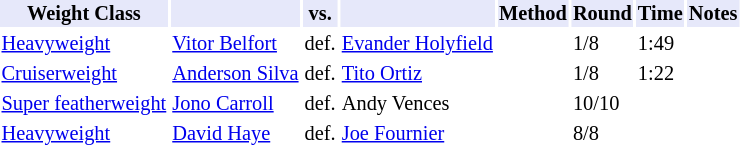<table class="toccolours" style="font-size: 85%;">
<tr>
<th style="background:#e6e8fa; color:#000; text-align:center;">Weight Class</th>
<th style="background:#e6e8fa; color:#000; text-align:center;"></th>
<th style="background:#e6e8fa; color:#000; text-align:center;">vs.</th>
<th style="background:#e6e8fa; color:#000; text-align:center;"></th>
<th style="background:#e6e8fa; color:#000; text-align:center;">Method</th>
<th style="background:#e6e8fa; color:#000; text-align:center;">Round</th>
<th style="background:#e6e8fa; color:#000; text-align:center;">Time</th>
<th style="background:#e6e8fa; color:#000; text-align:center;">Notes</th>
</tr>
<tr>
<td><a href='#'>Heavyweight</a></td>
<td> <a href='#'>Vitor Belfort</a></td>
<td>def.</td>
<td> <a href='#'>Evander Holyfield</a></td>
<td></td>
<td>1/8</td>
<td>1:49</td>
<td></td>
</tr>
<tr>
<td><a href='#'>Cruiserweight</a></td>
<td> <a href='#'>Anderson Silva</a></td>
<td>def.</td>
<td> <a href='#'>Tito Ortiz</a></td>
<td></td>
<td>1/8</td>
<td>1:22</td>
<td></td>
</tr>
<tr>
<td><a href='#'>Super featherweight</a></td>
<td> <a href='#'>Jono Carroll</a></td>
<td>def.</td>
<td> Andy Vences</td>
<td></td>
<td>10/10</td>
<td></td>
<td></td>
</tr>
<tr>
<td><a href='#'>Heavyweight</a></td>
<td> <a href='#'>David Haye</a></td>
<td>def.</td>
<td> <a href='#'>Joe Fournier</a></td>
<td></td>
<td>8/8</td>
<td></td>
<td></td>
</tr>
</table>
